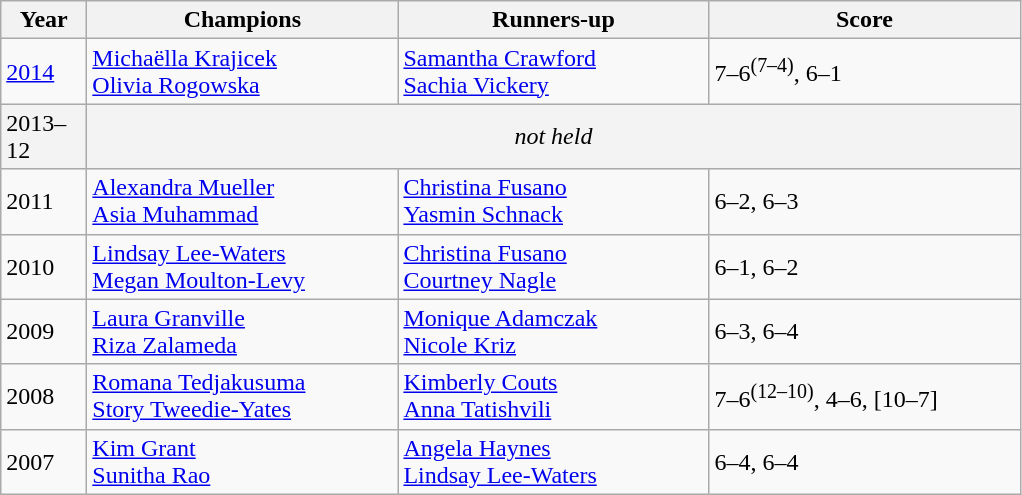<table class="wikitable">
<tr>
<th style="width:50px">Year</th>
<th style="width:200px">Champions</th>
<th style="width:200px">Runners-up</th>
<th style="width:200px" class="unsortable">Score</th>
</tr>
<tr>
<td><a href='#'>2014</a></td>
<td> <a href='#'>Michaëlla Krajicek</a> <br>  <a href='#'>Olivia Rogowska</a></td>
<td> <a href='#'>Samantha Crawford</a> <br>  <a href='#'>Sachia Vickery</a></td>
<td>7–6<sup>(7–4)</sup>, 6–1</td>
</tr>
<tr>
<td style="background:#f3f3f3">2013–12</td>
<td colspan=5 align=center style="background:#f3f3f3"><em>not held</em></td>
</tr>
<tr>
<td>2011</td>
<td> <a href='#'>Alexandra Mueller</a> <br>  <a href='#'>Asia Muhammad</a></td>
<td> <a href='#'>Christina Fusano</a> <br>  <a href='#'>Yasmin Schnack</a></td>
<td>6–2, 6–3</td>
</tr>
<tr>
<td>2010</td>
<td> <a href='#'>Lindsay Lee-Waters</a> <br>  <a href='#'>Megan Moulton-Levy</a></td>
<td> <a href='#'>Christina Fusano</a> <br>  <a href='#'>Courtney Nagle</a></td>
<td>6–1, 6–2</td>
</tr>
<tr>
<td>2009</td>
<td> <a href='#'>Laura Granville</a> <br>  <a href='#'>Riza Zalameda</a></td>
<td> <a href='#'>Monique Adamczak</a> <br>  <a href='#'>Nicole Kriz</a></td>
<td>6–3, 6–4</td>
</tr>
<tr>
<td>2008</td>
<td> <a href='#'>Romana Tedjakusuma</a> <br>  <a href='#'>Story Tweedie-Yates</a></td>
<td> <a href='#'>Kimberly Couts</a> <br>  <a href='#'>Anna Tatishvili</a></td>
<td>7–6<sup>(12–10)</sup>, 4–6, [10–7]</td>
</tr>
<tr>
<td>2007</td>
<td> <a href='#'>Kim Grant</a> <br>  <a href='#'>Sunitha Rao</a></td>
<td> <a href='#'>Angela Haynes</a> <br>  <a href='#'>Lindsay Lee-Waters</a></td>
<td>6–4, 6–4</td>
</tr>
</table>
